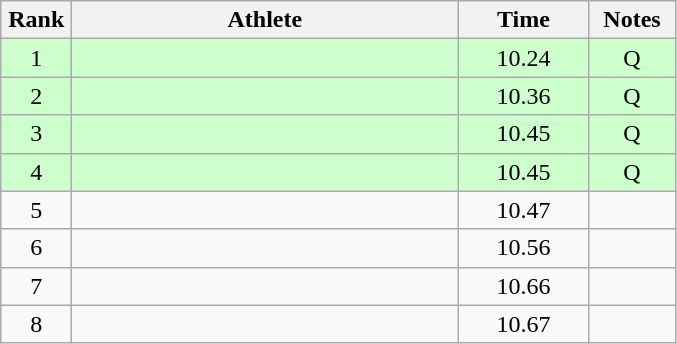<table class="wikitable" style="text-align:center">
<tr>
<th width=40>Rank</th>
<th width=250>Athlete</th>
<th width=80>Time</th>
<th width=50>Notes</th>
</tr>
<tr bgcolor="ccffcc">
<td>1</td>
<td align=left></td>
<td>10.24</td>
<td>Q</td>
</tr>
<tr bgcolor="ccffcc">
<td>2</td>
<td align=left></td>
<td>10.36</td>
<td>Q</td>
</tr>
<tr bgcolor="ccffcc">
<td>3</td>
<td align=left></td>
<td>10.45</td>
<td>Q</td>
</tr>
<tr bgcolor="ccffcc">
<td>4</td>
<td align=left></td>
<td>10.45</td>
<td>Q</td>
</tr>
<tr>
<td>5</td>
<td align=left></td>
<td>10.47</td>
<td></td>
</tr>
<tr>
<td>6</td>
<td align=left></td>
<td>10.56</td>
<td></td>
</tr>
<tr>
<td>7</td>
<td align=left></td>
<td>10.66</td>
<td></td>
</tr>
<tr>
<td>8</td>
<td align=left></td>
<td>10.67</td>
<td></td>
</tr>
</table>
